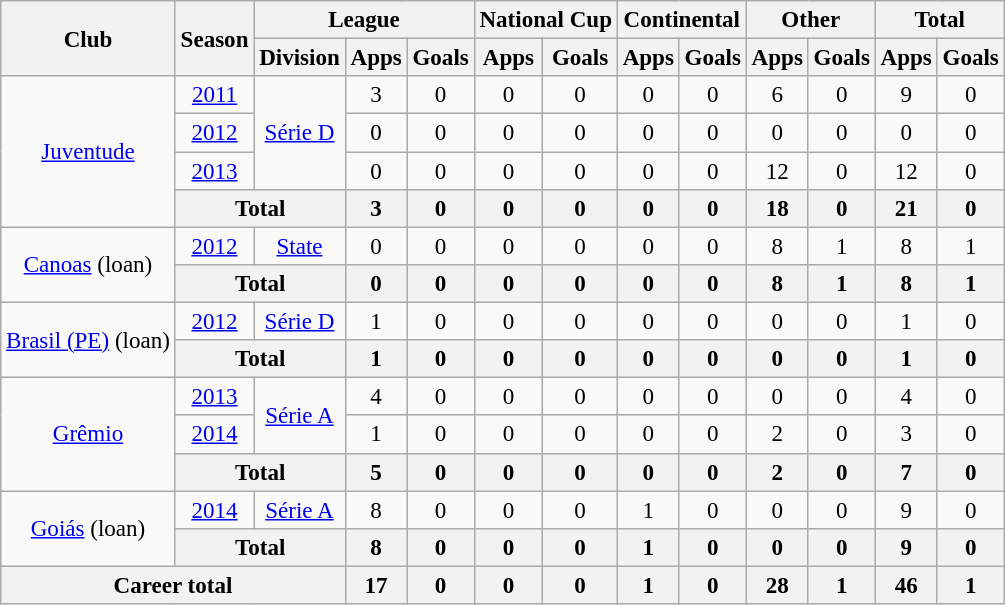<table class="wikitable" style="font-size:96%; text-align: center;">
<tr>
<th rowspan="2">Club</th>
<th rowspan="2">Season</th>
<th colspan="3">League</th>
<th colspan="2">National Cup</th>
<th colspan="2">Continental</th>
<th colspan="2">Other</th>
<th colspan="2">Total</th>
</tr>
<tr>
<th>Division</th>
<th>Apps</th>
<th>Goals</th>
<th>Apps</th>
<th>Goals</th>
<th>Apps</th>
<th>Goals</th>
<th>Apps</th>
<th>Goals</th>
<th>Apps</th>
<th>Goals</th>
</tr>
<tr>
<td rowspan="4" valign="center"><a href='#'>Juventude</a></td>
<td><a href='#'>2011</a></td>
<td rowspan="3"><a href='#'>Série D</a></td>
<td>3</td>
<td>0</td>
<td>0</td>
<td>0</td>
<td>0</td>
<td>0</td>
<td>6</td>
<td>0</td>
<td>9</td>
<td>0</td>
</tr>
<tr>
<td><a href='#'>2012</a></td>
<td>0</td>
<td>0</td>
<td>0</td>
<td>0</td>
<td>0</td>
<td>0</td>
<td>0</td>
<td>0</td>
<td>0</td>
<td>0</td>
</tr>
<tr>
<td><a href='#'>2013</a></td>
<td>0</td>
<td>0</td>
<td>0</td>
<td>0</td>
<td>0</td>
<td>0</td>
<td>12</td>
<td>0</td>
<td>12</td>
<td>0</td>
</tr>
<tr>
<th colspan="2">Total</th>
<th>3</th>
<th>0</th>
<th>0</th>
<th>0</th>
<th>0</th>
<th>0</th>
<th>18</th>
<th>0</th>
<th>21</th>
<th>0</th>
</tr>
<tr>
<td rowspan="2" valign="center"><a href='#'>Canoas</a> (loan)</td>
<td><a href='#'>2012</a></td>
<td><a href='#'>State</a></td>
<td>0</td>
<td>0</td>
<td>0</td>
<td>0</td>
<td>0</td>
<td>0</td>
<td>8</td>
<td>1</td>
<td>8</td>
<td>1</td>
</tr>
<tr>
<th colspan="2">Total</th>
<th>0</th>
<th>0</th>
<th>0</th>
<th>0</th>
<th>0</th>
<th>0</th>
<th>8</th>
<th>1</th>
<th>8</th>
<th>1</th>
</tr>
<tr>
<td rowspan="2" valign="center"><a href='#'>Brasil (PE)</a> (loan)</td>
<td><a href='#'>2012</a></td>
<td><a href='#'>Série D</a></td>
<td>1</td>
<td>0</td>
<td>0</td>
<td>0</td>
<td>0</td>
<td>0</td>
<td>0</td>
<td>0</td>
<td>1</td>
<td>0</td>
</tr>
<tr>
<th colspan="2">Total</th>
<th>1</th>
<th>0</th>
<th>0</th>
<th>0</th>
<th>0</th>
<th>0</th>
<th>0</th>
<th>0</th>
<th>1</th>
<th>0</th>
</tr>
<tr>
<td rowspan="3" valign="center"><a href='#'>Grêmio</a></td>
<td><a href='#'>2013</a></td>
<td rowspan="2"><a href='#'>Série A</a></td>
<td>4</td>
<td>0</td>
<td>0</td>
<td>0</td>
<td>0</td>
<td>0</td>
<td>0</td>
<td>0</td>
<td>4</td>
<td>0</td>
</tr>
<tr>
<td><a href='#'>2014</a></td>
<td>1</td>
<td>0</td>
<td>0</td>
<td>0</td>
<td>0</td>
<td>0</td>
<td>2</td>
<td>0</td>
<td>3</td>
<td>0</td>
</tr>
<tr>
<th colspan="2">Total</th>
<th>5</th>
<th>0</th>
<th>0</th>
<th>0</th>
<th>0</th>
<th>0</th>
<th>2</th>
<th>0</th>
<th>7</th>
<th>0</th>
</tr>
<tr>
<td rowspan="2" valign="center"><a href='#'>Goiás</a> (loan)</td>
<td><a href='#'>2014</a></td>
<td><a href='#'>Série A</a></td>
<td>8</td>
<td>0</td>
<td>0</td>
<td>0</td>
<td>1</td>
<td>0</td>
<td>0</td>
<td>0</td>
<td>9</td>
<td>0</td>
</tr>
<tr>
<th colspan="2">Total</th>
<th>8</th>
<th>0</th>
<th>0</th>
<th>0</th>
<th>1</th>
<th>0</th>
<th>0</th>
<th>0</th>
<th>9</th>
<th>0</th>
</tr>
<tr>
<th colspan="3">Career total</th>
<th>17</th>
<th>0</th>
<th>0</th>
<th>0</th>
<th>1</th>
<th>0</th>
<th>28</th>
<th>1</th>
<th>46</th>
<th>1</th>
</tr>
</table>
